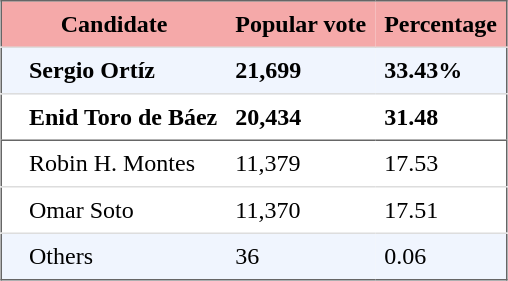<table style="border: 1px solid #666666; border-collapse: collapse" align="center" cellpadding="6">
<tr style="background-color: #F5A9A9">
<th colspan="2">Candidate</th>
<th>Popular vote</th>
<th>Percentage</th>
</tr>
<tr style="background-color: #F0F5FE">
<td style="border-top: 1px solid #DDDDDD"></td>
<td style="border-top: 1px solid #DDDDDD"><strong>Sergio Ortíz</strong></td>
<td style="border-top: 1px solid #DDDDDD"><strong>21,699</strong></td>
<td style="border-top: 1px solid #DDDDDD"><strong>33.43%</strong></td>
</tr>
<tr>
<td style="border-top: 1px solid #DDDDDD"></td>
<td style="border-top: 1px solid #DDDDDD"><strong>Enid Toro de Báez</strong></td>
<td style="border-top: 1px solid #DDDDDD"><strong>20,434</strong></td>
<td style="border-top: 1px solid #DDDDDD"><strong>31.48</strong></td>
</tr>
<tr>
<td style="border-top: 1px solid #666666"></td>
<td style="border-top: 1px solid #666666">Robin H. Montes</td>
<td style="border-top: 1px solid #666666">11,379</td>
<td style="border-top: 1px solid #666666">17.53</td>
</tr>
<tr>
<td style="border-top: 1px solid #DDDDDD"></td>
<td style="border-top: 1px solid #DDDDDD">Omar Soto</td>
<td style="border-top: 1px solid #DDDDDD">11,370</td>
<td style="border-top: 1px solid #DDDDDD">17.51</td>
</tr>
<tr style="background-color: #F0F5FE">
<td style="border-top: 1px solid #DDDDDD"></td>
<td style="border-top: 1px solid #DDDDDD">Others</td>
<td style="border-top: 1px solid #DDDDDD">36</td>
<td style="border-top: 1px solid #DDDDDD">0.06</td>
</tr>
</table>
